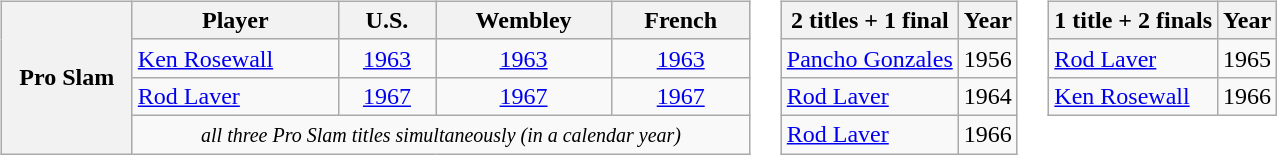<table style="vertical-align: top;">
<tr>
<td><br><table class="wikitable nowrap" style="width: 500px; text-align: center; display:inline-table;">
<tr>
<th rowspan="4" style="width:80px;">Pro Slam</th>
<th>Player</th>
<th>U.S.</th>
<th>Wembley</th>
<th>French</th>
</tr>
<tr>
<td style="width:130px; text-align:left;"> <a href='#'>Ken Rosewall</a></td>
<td><a href='#'>1963</a></td>
<td><a href='#'>1963</a></td>
<td><a href='#'>1963</a></td>
</tr>
<tr>
<td style="width:130px; text-align:left;"> <a href='#'>Rod Laver</a></td>
<td><a href='#'>1967</a></td>
<td><a href='#'>1967</a></td>
<td><a href='#'>1967</a></td>
</tr>
<tr>
<td colspan=5><small><em>all three Pro Slam titles simultaneously (in a calendar year)</em></small></td>
</tr>
</table>
<table class=wikitable style="display:inline-table;">
<tr>
<th>2 titles + 1 final</th>
<th>Year</th>
</tr>
<tr>
<td> <a href='#'>Pancho Gonzales</a></td>
<td>1956</td>
</tr>
<tr>
<td> <a href='#'>Rod Laver</a></td>
<td>1964</td>
</tr>
<tr>
<td> <a href='#'>Rod Laver</a></td>
<td>1966</td>
</tr>
</table>
<table class=wikitable style="display:inline-table;">
<tr>
<th>1 title + 2 finals</th>
<th>Year</th>
</tr>
<tr>
<td> <a href='#'>Rod Laver</a></td>
<td>1965</td>
</tr>
<tr>
<td> <a href='#'>Ken Rosewall</a></td>
<td>1966</td>
</tr>
</table>
</td>
</tr>
</table>
